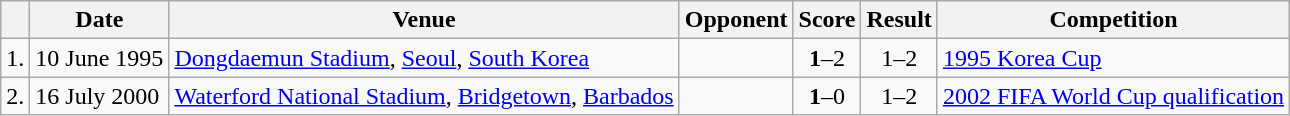<table class="wikitable">
<tr>
<th></th>
<th>Date</th>
<th>Venue</th>
<th>Opponent</th>
<th>Score</th>
<th>Result</th>
<th>Competition</th>
</tr>
<tr>
<td align="center">1.</td>
<td>10 June 1995</td>
<td><a href='#'>Dongdaemun Stadium</a>, <a href='#'>Seoul</a>, <a href='#'>South Korea</a></td>
<td></td>
<td align="center"><strong>1</strong>–2</td>
<td align="center">1–2</td>
<td><a href='#'>1995 Korea Cup</a></td>
</tr>
<tr>
<td align="center">2.</td>
<td>16 July 2000</td>
<td><a href='#'>Waterford National Stadium</a>, <a href='#'>Bridgetown</a>, <a href='#'>Barbados</a></td>
<td></td>
<td align="center"><strong>1</strong>–0</td>
<td align="center">1–2</td>
<td><a href='#'>2002 FIFA World Cup qualification</a></td>
</tr>
</table>
